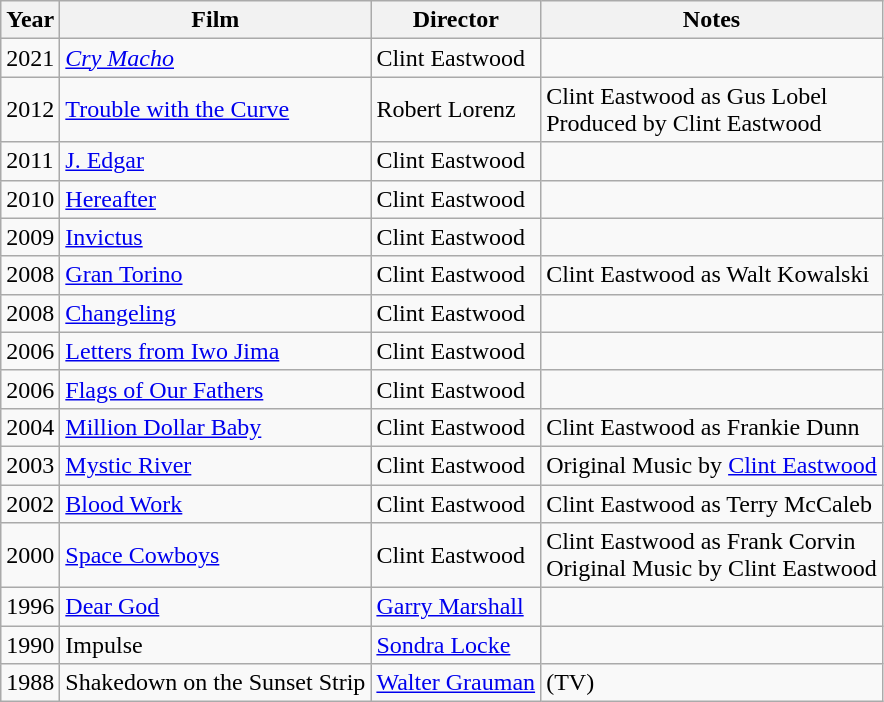<table class="wikitable sortable">
<tr>
<th>Year</th>
<th>Film</th>
<th>Director</th>
<th>Notes</th>
</tr>
<tr>
<td>2021</td>
<td><em><a href='#'>Cry Macho</a></em></td>
<td>Clint Eastwood</td>
<td></td>
</tr>
<tr>
<td>2012</td>
<td><a href='#'>Trouble with the Curve</a></td>
<td>Robert Lorenz</td>
<td>Clint Eastwood as Gus Lobel<br>Produced by Clint Eastwood</td>
</tr>
<tr>
<td>2011</td>
<td><a href='#'>J. Edgar</a></td>
<td>Clint Eastwood</td>
<td></td>
</tr>
<tr>
<td>2010</td>
<td><a href='#'>Hereafter</a></td>
<td>Clint Eastwood</td>
<td></td>
</tr>
<tr>
<td>2009</td>
<td><a href='#'>Invictus</a></td>
<td>Clint Eastwood</td>
<td></td>
</tr>
<tr>
<td>2008</td>
<td><a href='#'>Gran Torino</a></td>
<td>Clint Eastwood</td>
<td>Clint Eastwood as Walt Kowalski</td>
</tr>
<tr>
<td>2008</td>
<td><a href='#'>Changeling</a></td>
<td>Clint Eastwood</td>
<td></td>
</tr>
<tr>
<td>2006</td>
<td><a href='#'>Letters from Iwo Jima</a></td>
<td>Clint Eastwood</td>
<td></td>
</tr>
<tr>
<td>2006</td>
<td><a href='#'>Flags of Our Fathers</a></td>
<td>Clint Eastwood</td>
<td></td>
</tr>
<tr>
<td>2004</td>
<td><a href='#'>Million Dollar Baby</a></td>
<td>Clint Eastwood</td>
<td>Clint Eastwood as Frankie Dunn</td>
</tr>
<tr>
<td>2003</td>
<td><a href='#'>Mystic River</a></td>
<td>Clint Eastwood</td>
<td>Original Music by <a href='#'>Clint Eastwood</a></td>
</tr>
<tr>
<td>2002</td>
<td><a href='#'>Blood Work</a></td>
<td>Clint Eastwood</td>
<td>Clint Eastwood as Terry McCaleb</td>
</tr>
<tr>
<td>2000</td>
<td><a href='#'>Space Cowboys</a></td>
<td>Clint Eastwood</td>
<td>Clint Eastwood as Frank Corvin<br>Original Music by Clint Eastwood</td>
</tr>
<tr>
<td>1996</td>
<td><a href='#'>Dear God</a></td>
<td><a href='#'>Garry Marshall</a></td>
<td></td>
</tr>
<tr>
<td>1990</td>
<td>Impulse</td>
<td><a href='#'>Sondra Locke</a></td>
<td></td>
</tr>
<tr>
<td>1988</td>
<td>Shakedown on the Sunset Strip</td>
<td><a href='#'>Walter Grauman</a></td>
<td>(TV)</td>
</tr>
</table>
